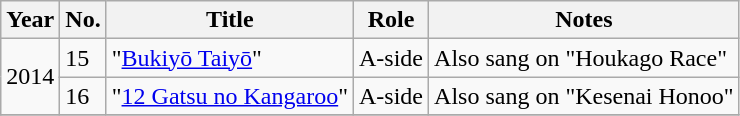<table class="wikitable sortable">
<tr>
<th>Year</th>
<th data-sort-type="number">No. </th>
<th>Title </th>
<th>Role </th>
<th class="unsortable">Notes </th>
</tr>
<tr>
<td rowspan="2">2014</td>
<td>15</td>
<td>"<a href='#'>Bukiyō Taiyō</a>"</td>
<td>A-side</td>
<td>Also sang on "Houkago Race"</td>
</tr>
<tr>
<td>16</td>
<td>"<a href='#'>12 Gatsu no Kangaroo</a>"</td>
<td>A-side</td>
<td>Also sang on "Kesenai Honoo"</td>
</tr>
<tr>
</tr>
</table>
